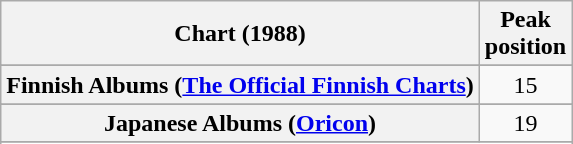<table class="wikitable sortable plainrowheaders">
<tr>
<th>Chart (1988)</th>
<th>Peak<br>position</th>
</tr>
<tr>
</tr>
<tr>
</tr>
<tr>
<th scope="row">Finnish Albums (<a href='#'>The Official Finnish Charts</a>)</th>
<td align="center">15</td>
</tr>
<tr>
</tr>
<tr>
<th scope="row">Japanese Albums (<a href='#'>Oricon</a>)</th>
<td align="center">19</td>
</tr>
<tr>
</tr>
<tr>
</tr>
<tr>
</tr>
<tr>
</tr>
<tr>
</tr>
</table>
